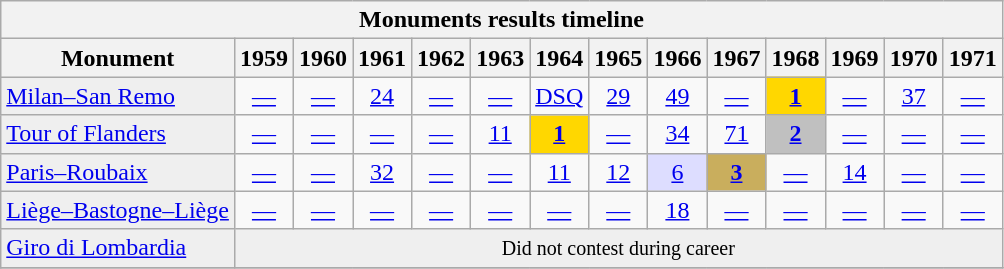<table class="wikitable">
<tr>
<th scope="col" colspan=19 align=center>Monuments results timeline</th>
</tr>
<tr>
<th>Monument</th>
<th scope="col">1959</th>
<th scope="col">1960</th>
<th scope="col">1961</th>
<th scope="col">1962</th>
<th scope="col">1963</th>
<th scope="col">1964</th>
<th scope="col">1965</th>
<th scope="col">1966</th>
<th scope="col">1967</th>
<th scope="col">1968</th>
<th scope="col">1969</th>
<th scope="col">1970</th>
<th scope="col">1971</th>
</tr>
<tr style="text-align:center;">
<td style="text-align:left; background:#efefef;"><a href='#'>Milan–San Remo</a></td>
<td><a href='#'>—</a></td>
<td><a href='#'>—</a></td>
<td><a href='#'>24</a></td>
<td><a href='#'>—</a></td>
<td><a href='#'>—</a></td>
<td><a href='#'>DSQ</a></td>
<td><a href='#'>29</a></td>
<td><a href='#'>49</a></td>
<td><a href='#'>—</a></td>
<td style="background:gold;"><a href='#'><strong>1</strong></a></td>
<td><a href='#'>—</a></td>
<td><a href='#'>37</a></td>
<td><a href='#'>—</a></td>
</tr>
<tr style="text-align:center;">
<td style="text-align:left; background:#efefef;"><a href='#'>Tour of Flanders</a></td>
<td><a href='#'>—</a></td>
<td><a href='#'>—</a></td>
<td><a href='#'>—</a></td>
<td><a href='#'>—</a></td>
<td><a href='#'>11</a></td>
<td style="background:gold;"><a href='#'><strong>1</strong></a></td>
<td><a href='#'>—</a></td>
<td><a href='#'>34</a></td>
<td><a href='#'>71</a></td>
<td style="background:#C0C0C0;"><a href='#'><strong>2</strong></a></td>
<td><a href='#'>—</a></td>
<td><a href='#'>—</a></td>
<td><a href='#'>—</a></td>
</tr>
<tr style="text-align:center;">
<td style="text-align:left; background:#efefef;"><a href='#'>Paris–Roubaix</a></td>
<td><a href='#'>—</a></td>
<td><a href='#'>—</a></td>
<td><a href='#'>32</a></td>
<td><a href='#'>—</a></td>
<td><a href='#'>—</a></td>
<td><a href='#'>11</a></td>
<td><a href='#'>12</a></td>
<td style="background:#ddddff;"><a href='#'>6</a></td>
<td style="background:#C9AE5D;"><a href='#'><strong>3</strong></a></td>
<td><a href='#'>—</a></td>
<td><a href='#'>14</a></td>
<td><a href='#'>—</a></td>
<td><a href='#'>—</a></td>
</tr>
<tr style="text-align:center;">
<td style="text-align:left; background:#efefef;"><a href='#'>Liège–Bastogne–Liège</a></td>
<td><a href='#'>—</a></td>
<td><a href='#'>—</a></td>
<td><a href='#'>—</a></td>
<td><a href='#'>—</a></td>
<td><a href='#'>—</a></td>
<td><a href='#'>—</a></td>
<td><a href='#'>—</a></td>
<td><a href='#'>18</a></td>
<td><a href='#'>—</a></td>
<td><a href='#'>—</a></td>
<td><a href='#'>—</a></td>
<td><a href='#'>—</a></td>
<td><a href='#'>—</a></td>
</tr>
<tr style="text-align:center;">
<td style="text-align:left; background:#efefef;"><a href='#'>Giro di Lombardia</a></td>
<td style="text-align:center; background:#efefef;" colspan=13><small>Did not contest during career</small></td>
</tr>
<tr>
</tr>
</table>
